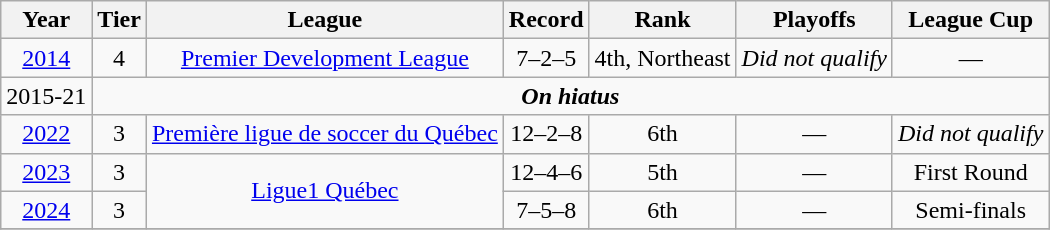<table class="wikitable" style="text-align: center;">
<tr>
<th>Year</th>
<th>Tier</th>
<th>League</th>
<th>Record</th>
<th>Rank</th>
<th>Playoffs</th>
<th>League Cup</th>
</tr>
<tr>
<td><a href='#'>2014</a></td>
<td>4</td>
<td><a href='#'>Premier Development League</a></td>
<td>7–2–5</td>
<td>4th, Northeast</td>
<td><em>Did not qualify</em></td>
<td>—</td>
</tr>
<tr>
<td>2015-21</td>
<td colspan="19" align=center><strong><em>On hiatus</em></strong></td>
</tr>
<tr>
<td><a href='#'>2022</a></td>
<td>3</td>
<td><a href='#'>Première ligue de soccer du Québec</a></td>
<td>12–2–8</td>
<td>6th</td>
<td>—</td>
<td><em>Did not qualify</em></td>
</tr>
<tr>
<td><a href='#'>2023</a></td>
<td>3</td>
<td rowspan=2><a href='#'>Ligue1 Québec</a></td>
<td>12–4–6</td>
<td>5th</td>
<td>—</td>
<td>First Round</td>
</tr>
<tr>
<td><a href='#'>2024</a></td>
<td>3</td>
<td>7–5–8</td>
<td>6th</td>
<td>—</td>
<td>Semi-finals</td>
</tr>
<tr>
</tr>
</table>
